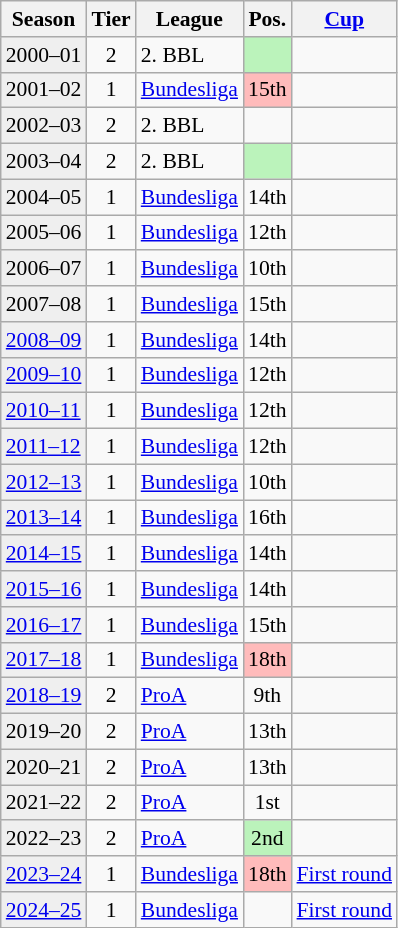<table class="wikitable" style="font-size:90%;">
<tr>
<th>Season</th>
<th>Tier</th>
<th>League</th>
<th>Pos.</th>
<th><a href='#'>Cup</a></th>
</tr>
<tr>
<td style="background:#efefef;">2000–01</td>
<td align="center">2</td>
<td>2. BBL</td>
<td style="background:#BBF3BB" align="center"></td>
<td></td>
</tr>
<tr>
<td style="background:#efefef;">2001–02</td>
<td align="center">1</td>
<td><a href='#'>Bundesliga</a></td>
<td align="center" bgcolor=#FFBBBB>15th</td>
<td></td>
</tr>
<tr>
<td style="background:#efefef;">2002–03</td>
<td align="center">2</td>
<td>2. BBL</td>
<td align="center"></td>
<td></td>
</tr>
<tr>
<td style="background:#efefef;">2003–04</td>
<td align="center">2</td>
<td>2. BBL</td>
<td style="background:#BBF3BB" align="center"></td>
<td></td>
</tr>
<tr>
<td style="background:#efefef;">2004–05</td>
<td align="center">1</td>
<td><a href='#'>Bundesliga</a></td>
<td align="center">14th</td>
<td></td>
</tr>
<tr>
<td style="background:#efefef;">2005–06</td>
<td align="center">1</td>
<td><a href='#'>Bundesliga</a></td>
<td align="center">12th</td>
<td></td>
</tr>
<tr>
<td style="background:#efefef;">2006–07</td>
<td align="center">1</td>
<td><a href='#'>Bundesliga</a></td>
<td align="center">10th</td>
<td></td>
</tr>
<tr>
<td style="background:#efefef;">2007–08</td>
<td align="center">1</td>
<td><a href='#'>Bundesliga</a></td>
<td align="center">15th</td>
<td></td>
</tr>
<tr>
<td style="background:#efefef;"><a href='#'>2008–09</a></td>
<td align="center">1</td>
<td><a href='#'>Bundesliga</a></td>
<td align="center">14th</td>
<td></td>
</tr>
<tr>
<td style="background:#efefef;"><a href='#'>2009–10</a></td>
<td align="center">1</td>
<td><a href='#'>Bundesliga</a></td>
<td align="center">12th</td>
<td></td>
</tr>
<tr>
<td style="background:#efefef;"><a href='#'>2010–11</a></td>
<td align="center">1</td>
<td><a href='#'>Bundesliga</a></td>
<td align="center">12th</td>
<td></td>
</tr>
<tr>
<td style="background:#efefef;"><a href='#'>2011–12</a></td>
<td align="center">1</td>
<td><a href='#'>Bundesliga</a></td>
<td align="center">12th</td>
<td></td>
</tr>
<tr>
<td style="background:#efefef;"><a href='#'>2012–13</a></td>
<td align="center">1</td>
<td><a href='#'>Bundesliga</a></td>
<td align="center">10th</td>
<td></td>
</tr>
<tr>
<td style="background:#efefef;"><a href='#'>2013–14</a></td>
<td align="center">1</td>
<td><a href='#'>Bundesliga</a></td>
<td align="center">16th</td>
<td></td>
</tr>
<tr>
<td style="background:#efefef;"><a href='#'>2014–15</a></td>
<td align="center">1</td>
<td><a href='#'>Bundesliga</a></td>
<td align="center">14th</td>
<td></td>
</tr>
<tr>
<td style="background:#efefef;"><a href='#'>2015–16</a></td>
<td align="center">1</td>
<td><a href='#'>Bundesliga</a></td>
<td align="center">14th</td>
<td></td>
</tr>
<tr>
<td style="background:#efefef;"><a href='#'>2016–17</a></td>
<td align="center">1</td>
<td><a href='#'>Bundesliga</a></td>
<td align="center">15th</td>
<td></td>
</tr>
<tr>
<td style="background:#efefef;"><a href='#'>2017–18</a></td>
<td align="center">1</td>
<td><a href='#'>Bundesliga</a></td>
<td align="center" bgcolor=#FFBBBB>18th</td>
<td></td>
</tr>
<tr>
<td style="background:#efefef;"><a href='#'>2018–19</a></td>
<td align="center">2</td>
<td><a href='#'>ProA</a></td>
<td align="center">9th</td>
<td></td>
</tr>
<tr>
<td style="background:#efefef;">2019–20</td>
<td align="center">2</td>
<td><a href='#'>ProA</a></td>
<td align="center">13th</td>
<td></td>
</tr>
<tr>
<td style="background:#efefef;">2020–21</td>
<td align="center">2</td>
<td><a href='#'>ProA</a></td>
<td align="center">13th</td>
<td></td>
</tr>
<tr>
<td style="background:#efefef;">2021–22</td>
<td align="center">2</td>
<td><a href='#'>ProA</a></td>
<td align="center">1st</td>
<td></td>
</tr>
<tr>
<td style="background:#efefef;">2022–23</td>
<td align="center">2</td>
<td><a href='#'>ProA</a></td>
<td style="background:#BBF3BB" align="center">2nd</td>
<td></td>
</tr>
<tr>
<td style="background:#efefef;"><a href='#'>2023–24</a></td>
<td align="center">1</td>
<td><a href='#'>Bundesliga</a></td>
<td align="center" bgcolor=#FFBBBB>18th</td>
<td><a href='#'>First round</a></td>
</tr>
<tr>
<td style="background:#efefef;"><a href='#'>2024–25</a></td>
<td align="center">1</td>
<td><a href='#'>Bundesliga</a></td>
<td></td>
<td><a href='#'>First round</a></td>
</tr>
</table>
